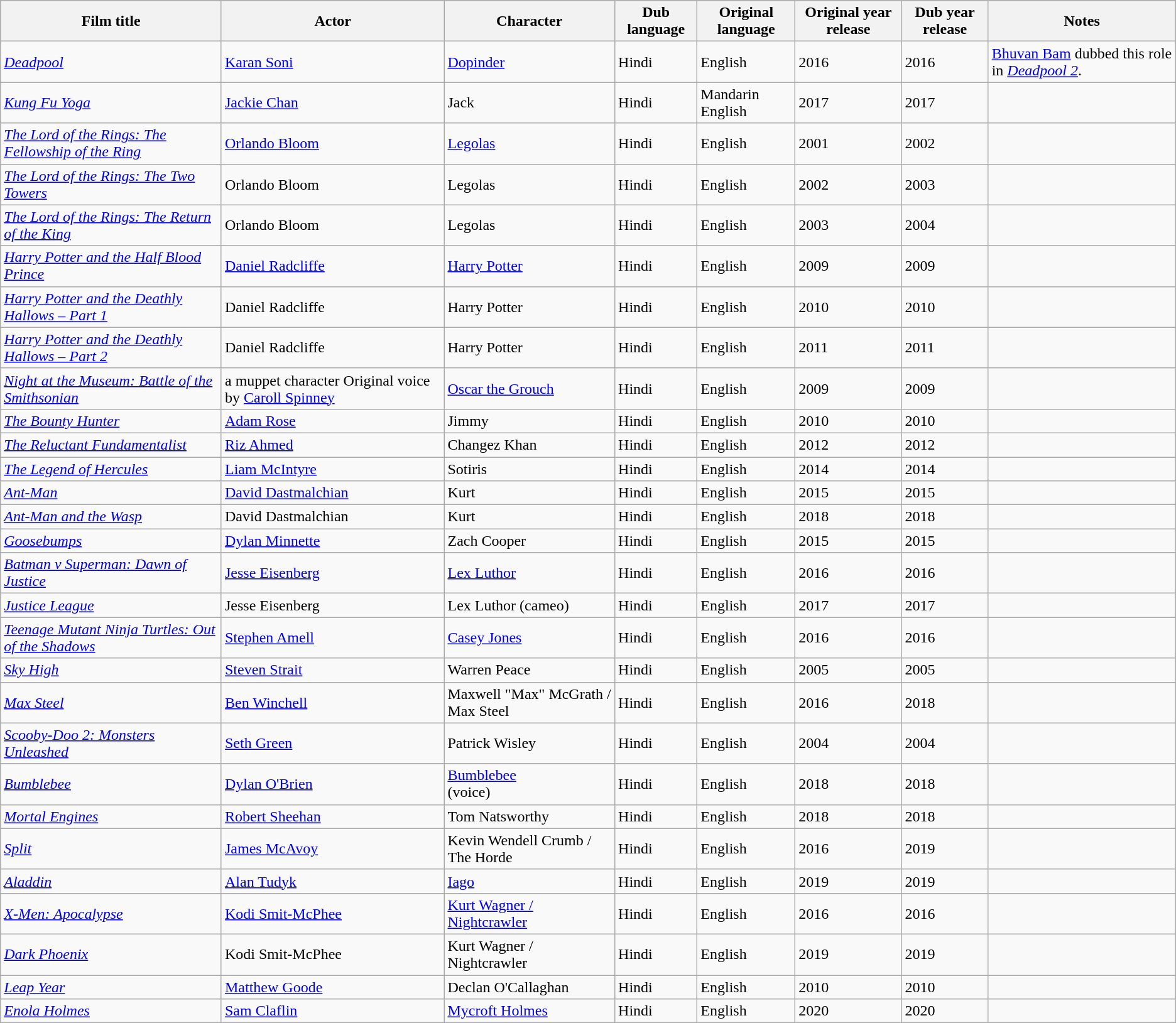<table class="wikitable sortable">
<tr>
<th>Film title</th>
<th>Actor</th>
<th>Character</th>
<th>Dub language</th>
<th>Original language</th>
<th>Original year release</th>
<th>Dub year release</th>
<th>Notes</th>
</tr>
<tr>
<td><a href='#'><em>Deadpool</em></a></td>
<td><a href='#'>Karan Soni</a></td>
<td><a href='#'>Dopinder</a></td>
<td>Hindi</td>
<td>English</td>
<td>2016</td>
<td>2016</td>
<td><a href='#'>Bhuvan Bam</a> dubbed this role in <em><a href='#'>Deadpool 2</a></em>.</td>
</tr>
<tr>
<td><em><a href='#'>Kung Fu Yoga</a></em></td>
<td><a href='#'>Jackie Chan</a></td>
<td>Jack</td>
<td>Hindi</td>
<td>Mandarin<br>English</td>
<td>2017</td>
<td>2017</td>
<td></td>
</tr>
<tr>
<td><em><a href='#'>The Lord of the Rings: The Fellowship of the Ring</a></em></td>
<td><a href='#'>Orlando Bloom</a></td>
<td><a href='#'>Legolas</a></td>
<td>Hindi</td>
<td>English</td>
<td>2001</td>
<td>2002</td>
<td></td>
</tr>
<tr>
<td><em><a href='#'>The Lord of the Rings: The Two Towers</a></em></td>
<td>Orlando Bloom</td>
<td>Legolas</td>
<td>Hindi</td>
<td>English</td>
<td>2002</td>
<td>2003</td>
<td></td>
</tr>
<tr>
<td><em><a href='#'>The Lord of the Rings: The Return of the King</a></em></td>
<td>Orlando Bloom</td>
<td>Legolas</td>
<td>Hindi</td>
<td>English</td>
<td>2003</td>
<td>2004</td>
<td></td>
</tr>
<tr>
<td><a href='#'><em>Harry Potter and the Half Blood Prince</em></a></td>
<td><a href='#'>Daniel Radcliffe</a></td>
<td><a href='#'>Harry Potter</a></td>
<td>Hindi</td>
<td>English</td>
<td>2009</td>
<td>2009</td>
<td></td>
</tr>
<tr>
<td><em><a href='#'>Harry Potter and the Deathly Hallows – Part 1</a></em></td>
<td>Daniel Radcliffe</td>
<td>Harry Potter</td>
<td>Hindi</td>
<td>English</td>
<td>2010</td>
<td>2010</td>
<td></td>
</tr>
<tr>
<td><em><a href='#'>Harry Potter and the Deathly Hallows – Part 2</a></em></td>
<td>Daniel Radcliffe</td>
<td>Harry Potter</td>
<td>Hindi</td>
<td>English</td>
<td>2011</td>
<td>2011</td>
<td></td>
</tr>
<tr>
<td><em><a href='#'>Night at the Museum: Battle of the Smithsonian</a></em></td>
<td>a muppet character Original voice by  <a href='#'>Caroll Spinney</a></td>
<td><a href='#'>Oscar the Grouch</a></td>
<td>Hindi</td>
<td>English</td>
<td>2009</td>
<td>2009</td>
<td></td>
</tr>
<tr>
<td><a href='#'><em>The Bounty Hunter</em></a></td>
<td><a href='#'>Adam Rose</a></td>
<td>Jimmy</td>
<td>Hindi</td>
<td>English</td>
<td>2010</td>
<td>2010</td>
<td></td>
</tr>
<tr>
<td><a href='#'><em>The Reluctant Fundamentalist</em></a></td>
<td><a href='#'>Riz Ahmed</a></td>
<td>Changez Khan</td>
<td>Hindi</td>
<td>English</td>
<td>2012</td>
<td>2012</td>
<td></td>
</tr>
<tr>
<td><em><a href='#'>The Legend of Hercules</a></em></td>
<td><a href='#'>Liam McIntyre</a></td>
<td>Sotiris</td>
<td>Hindi</td>
<td>English</td>
<td>2014</td>
<td>2014</td>
<td></td>
</tr>
<tr>
<td><a href='#'><em>Ant-Man</em></a></td>
<td><a href='#'>David Dastmalchian</a></td>
<td>Kurt</td>
<td>Hindi</td>
<td>English</td>
<td>2015</td>
<td>2015</td>
<td></td>
</tr>
<tr>
<td><em><a href='#'>Ant-Man and the Wasp</a></em></td>
<td>David Dastmalchian</td>
<td>Kurt</td>
<td>Hindi</td>
<td>English</td>
<td>2018</td>
<td>2018</td>
<td></td>
</tr>
<tr>
<td><a href='#'><em>Goosebumps</em></a></td>
<td><a href='#'>Dylan Minnette</a></td>
<td>Zach Cooper</td>
<td>Hindi</td>
<td>English</td>
<td>2015</td>
<td>2015</td>
<td></td>
</tr>
<tr>
<td><em><a href='#'>Batman v Superman: Dawn of Justice</a></em></td>
<td><a href='#'>Jesse Eisenberg</a></td>
<td><a href='#'>Lex Luthor</a></td>
<td>Hindi</td>
<td>English</td>
<td>2016</td>
<td>2016</td>
<td></td>
</tr>
<tr>
<td><a href='#'><em>Justice League</em></a></td>
<td>Jesse Eisenberg</td>
<td>Lex Luthor (cameo)</td>
<td>Hindi</td>
<td>English</td>
<td>2017</td>
<td>2017</td>
<td></td>
</tr>
<tr>
<td><em><a href='#'>Teenage Mutant Ninja Turtles: Out of the Shadows</a></em></td>
<td><a href='#'>Stephen Amell</a></td>
<td><a href='#'>Casey Jones</a></td>
<td>Hindi</td>
<td>English</td>
<td>2016</td>
<td>2016</td>
<td></td>
</tr>
<tr>
<td><a href='#'><em>Sky High</em></a></td>
<td><a href='#'>Steven Strait</a></td>
<td>Warren Peace</td>
<td>Hindi</td>
<td>English</td>
<td>2005</td>
<td>2005</td>
<td></td>
</tr>
<tr>
<td><a href='#'><em>Max Steel</em></a></td>
<td><a href='#'>Ben Winchell</a></td>
<td>Maxwell "Max" McGrath / Max Steel</td>
<td>Hindi</td>
<td>English</td>
<td>2016</td>
<td>2018</td>
<td></td>
</tr>
<tr>
<td><em><a href='#'>Scooby-Doo 2: Monsters Unleashed</a></em></td>
<td><a href='#'>Seth Green</a></td>
<td>Patrick Wisley</td>
<td>Hindi</td>
<td>English</td>
<td>2004</td>
<td>2004</td>
<td></td>
</tr>
<tr>
<td><a href='#'><em>Bumblebee</em></a></td>
<td><a href='#'>Dylan O'Brien</a></td>
<td><a href='#'>Bumblebee</a><br>(voice)</td>
<td>Hindi</td>
<td>English</td>
<td>2018</td>
<td>2018</td>
<td></td>
</tr>
<tr>
<td><a href='#'><em>Mortal Engines</em></a></td>
<td><a href='#'>Robert Sheehan</a></td>
<td>Tom Natsworthy</td>
<td>Hindi</td>
<td>English</td>
<td>2018</td>
<td>2018</td>
<td></td>
</tr>
<tr>
<td><a href='#'><em>Split</em></a></td>
<td><a href='#'>James McAvoy</a></td>
<td>Kevin Wendell Crumb / The Horde</td>
<td>Hindi</td>
<td>English</td>
<td>2016</td>
<td>2019</td>
<td></td>
</tr>
<tr>
<td><a href='#'><em>Aladdin</em></a></td>
<td><a href='#'>Alan Tudyk</a></td>
<td><a href='#'>Iago</a></td>
<td>Hindi</td>
<td>English</td>
<td>2019</td>
<td>2019</td>
<td></td>
</tr>
<tr>
<td><em><a href='#'>X-Men: Apocalypse</a></em></td>
<td><a href='#'>Kodi Smit-McPhee</a></td>
<td><a href='#'>Kurt Wagner / Nightcrawler</a></td>
<td>Hindi</td>
<td>English</td>
<td>2016</td>
<td>2016</td>
<td></td>
</tr>
<tr>
<td><a href='#'><em>Dark Phoenix</em></a></td>
<td>Kodi Smit-McPhee</td>
<td>Kurt Wagner / Nightcrawler</td>
<td>Hindi</td>
<td>English</td>
<td>2019</td>
<td>2019</td>
<td></td>
</tr>
<tr>
<td><a href='#'><em>Leap Year</em></a></td>
<td><a href='#'>Matthew Goode</a></td>
<td>Declan O'Callaghan</td>
<td>Hindi</td>
<td>English</td>
<td>2010</td>
<td>2010</td>
<td></td>
</tr>
<tr>
<td><em><a href='#'>Enola Holmes</a></em></td>
<td><a href='#'>Sam Claflin</a></td>
<td><a href='#'>Mycroft Holmes</a></td>
<td>Hindi</td>
<td>English</td>
<td>2020</td>
<td>2020</td>
<td></td>
</tr>
</table>
